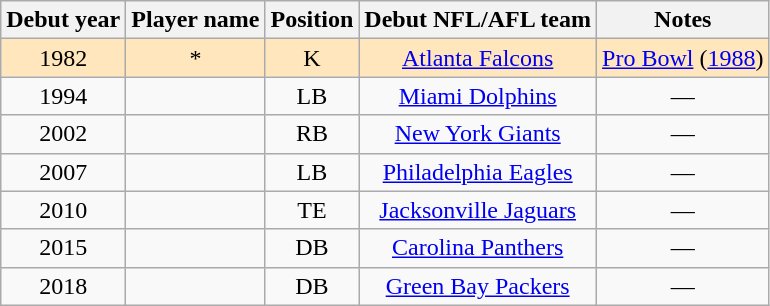<table class="wikitable sortable">
<tr>
<th>Debut year</th>
<th>Player name</th>
<th>Position</th>
<th>Debut NFL/AFL team</th>
<th>Notes</th>
</tr>
<tr bgcolor="FFE6BD">
<td align="center">1982</td>
<td align="center">*</td>
<td align="center">K</td>
<td align="center"><a href='#'>Atlanta Falcons</a></td>
<td align="center"><a href='#'>Pro Bowl</a> (<a href='#'>1988</a>)</td>
</tr>
<tr>
<td align="center">1994</td>
<td align="center"></td>
<td align="center">LB</td>
<td align="center"><a href='#'>Miami Dolphins</a></td>
<td align="center">—</td>
</tr>
<tr>
<td align="center">2002</td>
<td align="center"></td>
<td align="center">RB</td>
<td align="center"><a href='#'>New York Giants</a></td>
<td align="center">—</td>
</tr>
<tr>
<td align="center">2007</td>
<td align="center"></td>
<td align="center">LB</td>
<td align="center"><a href='#'>Philadelphia Eagles</a></td>
<td align="center">—</td>
</tr>
<tr>
<td align="center">2010</td>
<td align="center"></td>
<td align="center">TE</td>
<td align="center"><a href='#'>Jacksonville Jaguars</a></td>
<td align="center">—</td>
</tr>
<tr>
<td align="center">2015</td>
<td align="center"></td>
<td align="center">DB</td>
<td align="center"><a href='#'>Carolina Panthers</a></td>
<td align="center">—</td>
</tr>
<tr>
<td align="center">2018</td>
<td align="center"></td>
<td align="center">DB</td>
<td align="center"><a href='#'>Green Bay Packers</a></td>
<td align="center">—</td>
</tr>
</table>
